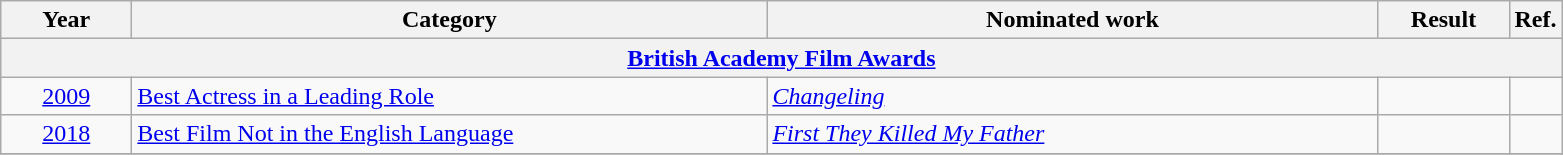<table class=wikitable>
<tr>
<th scope="col" style="width:5em;">Year</th>
<th scope="col" style="width:26em;">Category</th>
<th scope="col" style="width:25em;">Nominated work</th>
<th scope="col" style="width:5em;">Result</th>
<th>Ref.</th>
</tr>
<tr>
<th colspan=5><a href='#'>British Academy Film Awards</a></th>
</tr>
<tr>
<td style="text-align:center;"><a href='#'>2009</a></td>
<td><a href='#'>Best Actress in a Leading Role</a></td>
<td><em><a href='#'>Changeling</a></em></td>
<td></td>
<td align="center"></td>
</tr>
<tr>
<td style="text-align:center;"><a href='#'>2018</a></td>
<td><a href='#'>Best Film Not in the English Language</a></td>
<td><em><a href='#'>First They Killed My Father</a></em></td>
<td></td>
<td align="center"></td>
</tr>
<tr>
</tr>
</table>
